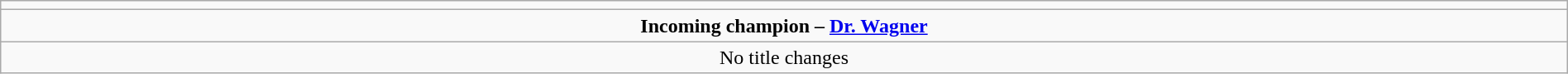<table class="wikitable" style="text-align:center; width:100%;">
<tr>
<td colspan=5></td>
</tr>
<tr>
<td colspan=5><strong>Incoming champion – <a href='#'>Dr. Wagner</a></strong></td>
</tr>
<tr>
<td colspan="5">No title changes</td>
</tr>
</table>
